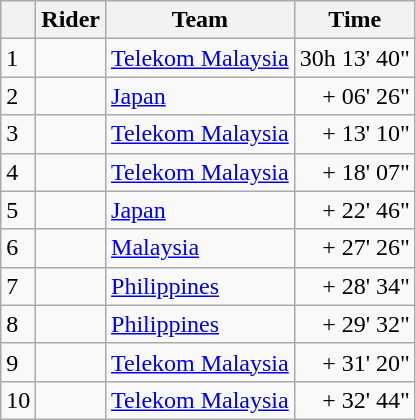<table class=wikitable>
<tr>
<th></th>
<th>Rider</th>
<th>Team</th>
<th>Time</th>
</tr>
<tr>
<td>1</td>
<td></td>
<td><a href='#'>Telekom Malaysia</a></td>
<td align=right>30h 13' 40"</td>
</tr>
<tr>
<td>2</td>
<td></td>
<td><a href='#'>Japan</a></td>
<td align=right>+ 06' 26"</td>
</tr>
<tr>
<td>3</td>
<td></td>
<td><a href='#'>Telekom Malaysia</a></td>
<td align=right>+ 13' 10"</td>
</tr>
<tr>
<td>4</td>
<td></td>
<td><a href='#'>Telekom Malaysia</a></td>
<td align=right>+ 18' 07"</td>
</tr>
<tr>
<td>5</td>
<td></td>
<td><a href='#'>Japan</a></td>
<td align=right>+ 22' 46"</td>
</tr>
<tr>
<td>6</td>
<td></td>
<td><a href='#'>Malaysia</a></td>
<td align=right>+ 27' 26"</td>
</tr>
<tr>
<td>7</td>
<td></td>
<td><a href='#'>Philippines</a></td>
<td align=right>+ 28' 34"</td>
</tr>
<tr>
<td>8</td>
<td></td>
<td><a href='#'>Philippines</a></td>
<td align=right>+ 29' 32"</td>
</tr>
<tr>
<td>9</td>
<td></td>
<td><a href='#'>Telekom Malaysia</a></td>
<td align=right>+ 31' 20"</td>
</tr>
<tr>
<td>10</td>
<td></td>
<td><a href='#'>Telekom Malaysia</a></td>
<td align=right>+ 32' 44"</td>
</tr>
</table>
